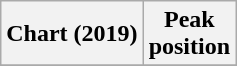<table class="wikitable sortable plainrowheaders">
<tr>
<th>Chart (2019)</th>
<th>Peak<br>position</th>
</tr>
<tr>
</tr>
</table>
